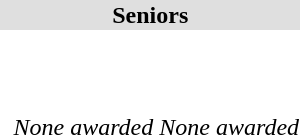<table>
<tr bgcolor="DFDFDF">
<td colspan="4" align="center"><strong>Seniors</strong></td>
</tr>
<tr>
<th scope=row style="text-align:left"><br></th>
<td></td>
<td></td>
<td></td>
</tr>
<tr>
<th scope=row style="text-align:left"><br></th>
<td></td>
<td></td>
<td></td>
</tr>
<tr>
<th scope=row style="text-align:left"><br></th>
<td><br><br></td>
<td><em>None awarded</em></td>
<td><em>None awarded</em></td>
</tr>
<tr>
<th scope=row style="text-align:left"><br></th>
<td></td>
<td></td>
<td></td>
</tr>
<tr>
<th scope=row style="text-align:left"><br></th>
<td></td>
<td></td>
<td><br></td>
</tr>
</table>
